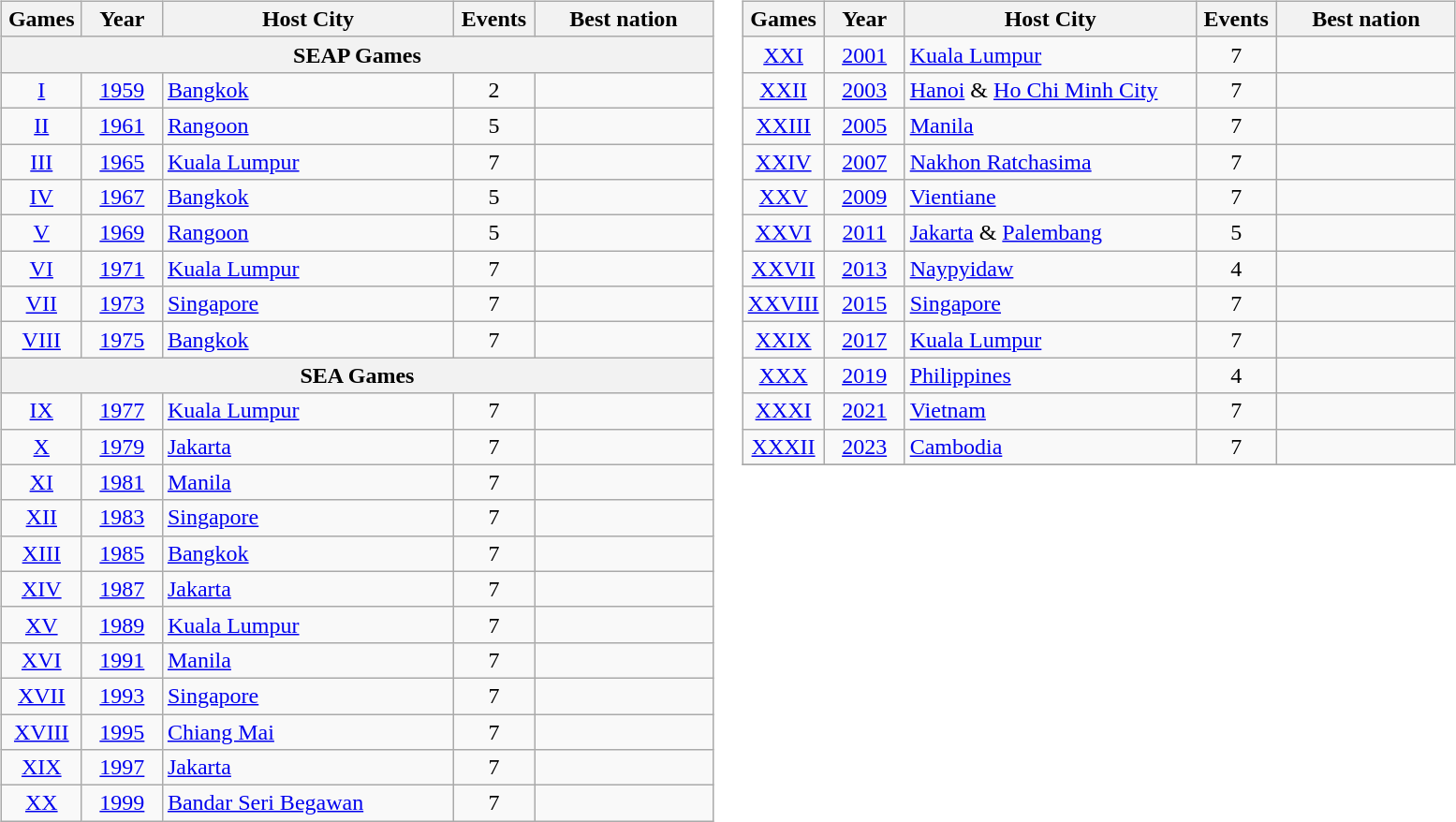<table>
<tr>
<td><br><table class=wikitable style="text-align:center">
<tr>
<th width=50>Games</th>
<th width=50>Year</th>
<th width=200>Host City</th>
<th width=50>Events</th>
<th width=120>Best nation</th>
</tr>
<tr>
<th colspan=5>SEAP Games</th>
</tr>
<tr>
<td><a href='#'>I</a></td>
<td><a href='#'>1959</a></td>
<td align=left> <a href='#'>Bangkok</a></td>
<td>2</td>
<td></td>
</tr>
<tr>
<td><a href='#'>II</a></td>
<td><a href='#'>1961</a></td>
<td align=left> <a href='#'>Rangoon</a></td>
<td>5</td>
<td></td>
</tr>
<tr>
<td><a href='#'>III</a></td>
<td><a href='#'>1965</a></td>
<td align=left> <a href='#'>Kuala Lumpur</a></td>
<td>7</td>
<td></td>
</tr>
<tr>
<td><a href='#'>IV</a></td>
<td><a href='#'>1967</a></td>
<td align=left> <a href='#'>Bangkok</a></td>
<td>5</td>
<td></td>
</tr>
<tr>
<td><a href='#'>V</a></td>
<td><a href='#'>1969</a></td>
<td align=left> <a href='#'>Rangoon</a></td>
<td>5</td>
<td></td>
</tr>
<tr>
<td><a href='#'>VI</a></td>
<td><a href='#'>1971</a></td>
<td align=left> <a href='#'>Kuala Lumpur</a></td>
<td>7</td>
<td></td>
</tr>
<tr>
<td><a href='#'>VII</a></td>
<td><a href='#'>1973</a></td>
<td align=left> <a href='#'>Singapore</a></td>
<td>7</td>
<td></td>
</tr>
<tr>
<td><a href='#'>VIII</a></td>
<td><a href='#'>1975</a></td>
<td align=left> <a href='#'>Bangkok</a></td>
<td>7</td>
<td></td>
</tr>
<tr>
<th colspan=5>SEA Games</th>
</tr>
<tr>
<td><a href='#'>IX</a></td>
<td><a href='#'>1977</a></td>
<td align=left> <a href='#'>Kuala Lumpur</a></td>
<td>7</td>
<td></td>
</tr>
<tr>
<td><a href='#'>X</a></td>
<td><a href='#'>1979</a></td>
<td align=left> <a href='#'>Jakarta</a></td>
<td>7</td>
<td></td>
</tr>
<tr>
<td><a href='#'>XI</a></td>
<td><a href='#'>1981</a></td>
<td align=left> <a href='#'>Manila</a></td>
<td>7</td>
<td></td>
</tr>
<tr>
<td><a href='#'>XII</a></td>
<td><a href='#'>1983</a></td>
<td align=left> <a href='#'>Singapore</a></td>
<td>7</td>
<td></td>
</tr>
<tr>
<td><a href='#'>XIII</a></td>
<td><a href='#'>1985</a></td>
<td align=left> <a href='#'>Bangkok</a></td>
<td>7</td>
<td></td>
</tr>
<tr>
<td><a href='#'>XIV</a></td>
<td><a href='#'>1987</a></td>
<td align=left> <a href='#'>Jakarta</a></td>
<td>7</td>
<td></td>
</tr>
<tr>
<td><a href='#'>XV</a></td>
<td><a href='#'>1989</a></td>
<td align=left> <a href='#'>Kuala Lumpur</a></td>
<td>7</td>
<td></td>
</tr>
<tr>
<td><a href='#'>XVI</a></td>
<td><a href='#'>1991</a></td>
<td align=left> <a href='#'>Manila</a></td>
<td>7</td>
<td></td>
</tr>
<tr>
<td><a href='#'>XVII</a></td>
<td><a href='#'>1993</a></td>
<td align=left> <a href='#'>Singapore</a></td>
<td>7</td>
<td></td>
</tr>
<tr>
<td><a href='#'>XVIII</a></td>
<td><a href='#'>1995</a></td>
<td align=left> <a href='#'>Chiang Mai</a></td>
<td>7</td>
<td></td>
</tr>
<tr>
<td><a href='#'>XIX</a></td>
<td><a href='#'>1997</a></td>
<td align=left> <a href='#'>Jakarta</a></td>
<td>7</td>
<td></td>
</tr>
<tr>
<td><a href='#'>XX</a></td>
<td><a href='#'>1999</a></td>
<td align=left> <a href='#'>Bandar Seri Begawan</a></td>
<td>7</td>
<td></td>
</tr>
</table>
</td>
<td valign=top><br><table class=wikitable style="text-align:center">
<tr>
<th width=50>Games</th>
<th width=50>Year</th>
<th width=200>Host City</th>
<th width=50>Events</th>
<th width=120>Best nation</th>
</tr>
<tr>
<td><a href='#'>XXI</a></td>
<td><a href='#'>2001</a></td>
<td align=left> <a href='#'>Kuala Lumpur</a></td>
<td>7</td>
<td></td>
</tr>
<tr>
<td><a href='#'>XXII</a></td>
<td><a href='#'>2003</a></td>
<td align=left> <a href='#'>Hanoi</a> & <a href='#'>Ho Chi Minh City</a></td>
<td>7</td>
<td></td>
</tr>
<tr>
<td><a href='#'>XXIII</a></td>
<td><a href='#'>2005</a></td>
<td align=left> <a href='#'>Manila</a></td>
<td>7</td>
<td></td>
</tr>
<tr>
<td><a href='#'>XXIV</a></td>
<td><a href='#'>2007</a></td>
<td align=left> <a href='#'>Nakhon Ratchasima</a></td>
<td>7</td>
<td></td>
</tr>
<tr>
<td><a href='#'>XXV</a></td>
<td><a href='#'>2009</a></td>
<td align=left> <a href='#'>Vientiane</a></td>
<td>7</td>
<td></td>
</tr>
<tr>
<td><a href='#'>XXVI</a></td>
<td><a href='#'>2011</a></td>
<td align=left> <a href='#'>Jakarta</a> & <a href='#'>Palembang</a></td>
<td>5</td>
<td></td>
</tr>
<tr>
<td><a href='#'>XXVII</a></td>
<td><a href='#'>2013</a></td>
<td align=left> <a href='#'>Naypyidaw</a></td>
<td>4</td>
<td></td>
</tr>
<tr>
<td><a href='#'>XXVIII</a></td>
<td><a href='#'>2015</a></td>
<td align=left> <a href='#'>Singapore</a></td>
<td>7</td>
<td></td>
</tr>
<tr>
<td><a href='#'>XXIX</a></td>
<td><a href='#'>2017</a></td>
<td align=left> <a href='#'>Kuala Lumpur</a></td>
<td>7</td>
<td></td>
</tr>
<tr>
<td><a href='#'>XXX</a></td>
<td><a href='#'>2019</a></td>
<td align=left> <a href='#'>Philippines</a></td>
<td>4</td>
<td></td>
</tr>
<tr>
<td><a href='#'>XXXI</a></td>
<td><a href='#'>2021</a></td>
<td align=left> <a href='#'>Vietnam</a></td>
<td>7</td>
<td></td>
</tr>
<tr>
<td><a href='#'>XXXII</a></td>
<td><a href='#'>2023</a></td>
<td align=left> <a href='#'>Cambodia</a></td>
<td>7</td>
<td></td>
</tr>
<tr>
</tr>
</table>
</td>
</tr>
</table>
